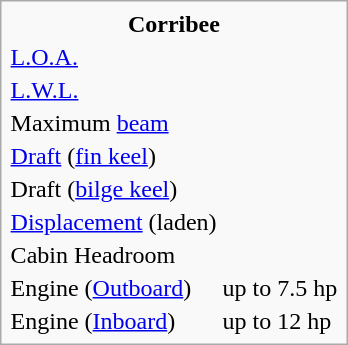<table class=infobox>
<tr>
<td colspan=3 align=center><strong>Corribee</strong></td>
</tr>
<tr>
<td><a href='#'>L.O.A.</a></td>
<td></td>
</tr>
<tr>
<td><a href='#'>L.W.L.</a></td>
<td></td>
</tr>
<tr>
<td>Maximum <a href='#'>beam</a></td>
<td></td>
</tr>
<tr>
<td><a href='#'>Draft</a> (<a href='#'>fin keel</a>)</td>
<td></td>
</tr>
<tr>
<td>Draft (<a href='#'>bilge keel</a>)</td>
<td></td>
</tr>
<tr>
<td><a href='#'>Displacement</a> (laden)</td>
<td></td>
</tr>
<tr>
<td>Cabin Headroom</td>
<td></td>
</tr>
<tr>
<td>Engine (<a href='#'>Outboard</a>)</td>
<td>up to 7.5 hp</td>
</tr>
<tr>
<td>Engine (<a href='#'>Inboard</a>)</td>
<td>up to 12 hp</td>
</tr>
</table>
